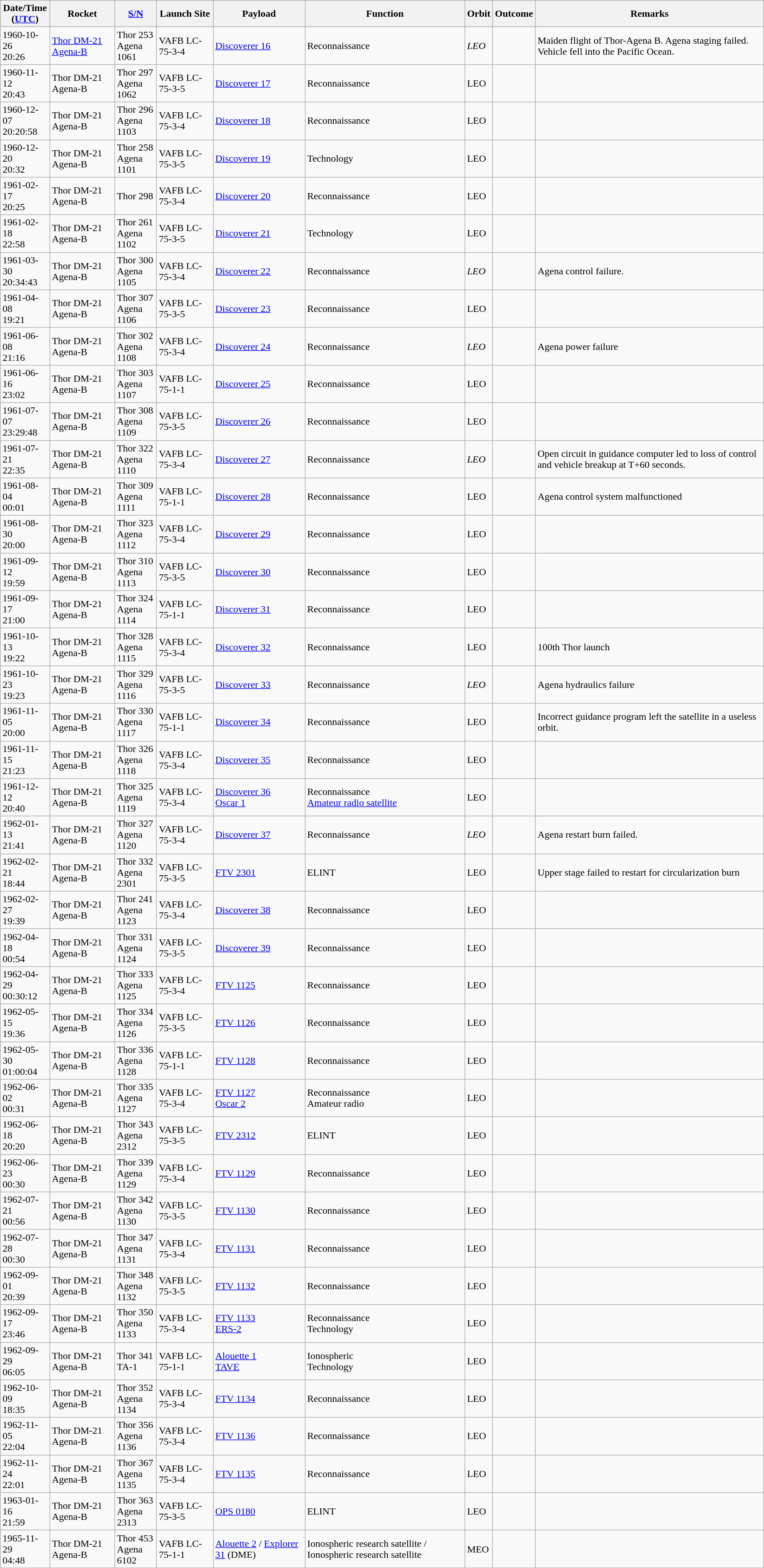<table class="wikitable sortable mw-collapsible" style="margin: 1em 1em 1em 0" ;>
<tr>
<th>Date/Time<br>(<a href='#'>UTC</a>)</th>
<th>Rocket</th>
<th><a href='#'>S/N</a></th>
<th>Launch Site</th>
<th>Payload</th>
<th>Function</th>
<th>Orbit</th>
<th>Outcome</th>
<th>Remarks</th>
</tr>
<tr>
<td>1960-10-26<br>20:26</td>
<td><a href='#'>Thor DM-21 Agena-B</a></td>
<td>Thor 253<br>Agena 1061</td>
<td>VAFB LC-75-3-4</td>
<td><a href='#'>Discoverer 16</a></td>
<td>Reconnaissance</td>
<td><em>LEO</em></td>
<td></td>
<td>Maiden flight of Thor-Agena B. Agena staging failed. Vehicle fell into the Pacific Ocean.</td>
</tr>
<tr>
<td>1960-11-12<br>20:43</td>
<td>Thor DM-21 Agena-B</td>
<td>Thor 297<br>Agena 1062</td>
<td>VAFB LC-75-3-5</td>
<td><a href='#'>Discoverer 17</a></td>
<td>Reconnaissance</td>
<td>LEO</td>
<td></td>
<td></td>
</tr>
<tr>
<td>1960-12-07<br>20:20:58</td>
<td>Thor DM-21 Agena-B</td>
<td>Thor 296<br>Agena 1103</td>
<td>VAFB LC-75-3-4</td>
<td><a href='#'>Discoverer 18</a></td>
<td>Reconnaissance</td>
<td>LEO</td>
<td></td>
<td></td>
</tr>
<tr>
<td>1960-12-20<br>20:32</td>
<td>Thor DM-21 Agena-B</td>
<td>Thor 258<br>Agena 1101</td>
<td>VAFB LC-75-3-5</td>
<td><a href='#'>Discoverer 19</a></td>
<td>Technology</td>
<td>LEO</td>
<td></td>
<td></td>
</tr>
<tr>
<td>1961-02-17<br>20:25</td>
<td>Thor DM-21 Agena-B</td>
<td>Thor 298</td>
<td>VAFB LC-75-3-4</td>
<td><a href='#'>Discoverer 20</a></td>
<td>Reconnaissance</td>
<td>LEO</td>
<td></td>
<td></td>
</tr>
<tr>
<td>1961-02-18<br>22:58</td>
<td>Thor DM-21 Agena-B</td>
<td>Thor 261<br>Agena 1102</td>
<td>VAFB LC-75-3-5</td>
<td><a href='#'>Discoverer 21</a></td>
<td>Technology</td>
<td>LEO</td>
<td></td>
<td></td>
</tr>
<tr>
<td>1961-03-30<br>20:34:43</td>
<td>Thor DM-21 Agena-B</td>
<td>Thor 300<br>Agena 1105</td>
<td>VAFB LC-75-3-4</td>
<td><a href='#'>Discoverer 22</a></td>
<td>Reconnaissance</td>
<td><em>LEO</em></td>
<td></td>
<td>Agena control failure.</td>
</tr>
<tr>
<td>1961-04-08<br>19:21</td>
<td>Thor DM-21 Agena-B</td>
<td>Thor 307<br>Agena 1106</td>
<td>VAFB LC-75-3-5</td>
<td><a href='#'>Discoverer 23</a></td>
<td>Reconnaissance</td>
<td>LEO</td>
<td></td>
<td></td>
</tr>
<tr>
<td>1961-06-08<br>21:16</td>
<td>Thor DM-21 Agena-B</td>
<td>Thor 302<br>Agena 1108</td>
<td>VAFB LC-75-3-4</td>
<td><a href='#'>Discoverer 24</a></td>
<td>Reconnaissance</td>
<td><em>LEO</em></td>
<td></td>
<td>Agena power failure</td>
</tr>
<tr>
<td>1961-06-16<br>23:02</td>
<td>Thor DM-21 Agena-B</td>
<td>Thor 303<br>Agena 1107</td>
<td>VAFB LC-75-1-1</td>
<td><a href='#'>Discoverer 25</a></td>
<td>Reconnaissance</td>
<td>LEO</td>
<td></td>
<td></td>
</tr>
<tr>
<td>1961-07-07<br>23:29:48</td>
<td>Thor DM-21 Agena-B</td>
<td>Thor 308<br>Agena 1109</td>
<td>VAFB LC-75-3-5</td>
<td><a href='#'>Discoverer 26</a></td>
<td>Reconnaissance</td>
<td>LEO</td>
<td></td>
<td></td>
</tr>
<tr>
<td>1961-07-21<br>22:35</td>
<td>Thor DM-21 Agena-B</td>
<td>Thor 322<br>Agena 1110</td>
<td>VAFB LC-75-3-4</td>
<td><a href='#'>Discoverer 27</a></td>
<td>Reconnaissance</td>
<td><em>LEO</em></td>
<td></td>
<td>Open circuit in guidance computer led to loss of control and vehicle breakup at T+60 seconds.</td>
</tr>
<tr>
<td>1961-08-04<br>00:01</td>
<td>Thor DM-21 Agena-B</td>
<td>Thor 309<br>Agena 1111</td>
<td>VAFB LC-75-1-1</td>
<td><a href='#'>Discoverer 28</a></td>
<td>Reconnaissance</td>
<td>LEO</td>
<td></td>
<td>Agena control system malfunctioned</td>
</tr>
<tr>
<td>1961-08-30<br>20:00</td>
<td>Thor DM-21 Agena-B</td>
<td>Thor 323<br>Agena 1112</td>
<td>VAFB LC-75-3-4</td>
<td><a href='#'>Discoverer 29</a></td>
<td>Reconnaissance</td>
<td>LEO</td>
<td></td>
<td></td>
</tr>
<tr>
<td>1961-09-12<br>19:59</td>
<td>Thor DM-21 Agena-B</td>
<td>Thor 310<br>Agena 1113</td>
<td>VAFB LC-75-3-5</td>
<td><a href='#'>Discoverer 30</a></td>
<td>Reconnaissance</td>
<td>LEO</td>
<td></td>
<td></td>
</tr>
<tr>
<td>1961-09-17<br>21:00</td>
<td>Thor DM-21 Agena-B</td>
<td>Thor 324<br>Agena 1114</td>
<td>VAFB LC-75-1-1</td>
<td><a href='#'>Discoverer 31</a></td>
<td>Reconnaissance</td>
<td>LEO</td>
<td></td>
<td></td>
</tr>
<tr>
<td>1961-10-13<br>19:22</td>
<td>Thor DM-21 Agena-B</td>
<td>Thor 328<br>Agena 1115</td>
<td>VAFB LC-75-3-4</td>
<td><a href='#'>Discoverer 32</a></td>
<td>Reconnaissance</td>
<td>LEO</td>
<td></td>
<td>100th Thor launch</td>
</tr>
<tr>
<td>1961-10-23<br>19:23</td>
<td>Thor DM-21 Agena-B</td>
<td>Thor 329<br>Agena 1116</td>
<td>VAFB LC-75-3-5</td>
<td><a href='#'>Discoverer 33</a></td>
<td>Reconnaissance</td>
<td><em>LEO</em></td>
<td></td>
<td>Agena hydraulics failure</td>
</tr>
<tr>
<td>1961-11-05<br>20:00</td>
<td>Thor DM-21 Agena-B</td>
<td>Thor 330<br>Agena 1117</td>
<td>VAFB LC-75-1-1</td>
<td><a href='#'>Discoverer 34</a></td>
<td>Reconnaissance</td>
<td>LEO</td>
<td></td>
<td>Incorrect guidance program left the satellite in a useless orbit.</td>
</tr>
<tr>
<td>1961-11-15<br>21:23</td>
<td>Thor DM-21 Agena-B</td>
<td>Thor 326<br>Agena 1118</td>
<td>VAFB LC-75-3-4</td>
<td><a href='#'>Discoverer 35</a></td>
<td>Reconnaissance</td>
<td>LEO</td>
<td></td>
<td></td>
</tr>
<tr>
<td>1961-12-12<br>20:40</td>
<td>Thor DM-21 Agena-B</td>
<td>Thor 325<br>Agena 1119</td>
<td>VAFB LC-75-3-4</td>
<td><a href='#'>Discoverer 36</a><br><a href='#'>Oscar 1</a></td>
<td>Reconnaissance<br><a href='#'>Amateur radio satellite</a></td>
<td>LEO</td>
<td></td>
<td></td>
</tr>
<tr>
<td>1962-01-13<br>21:41</td>
<td>Thor DM-21 Agena-B</td>
<td>Thor 327<br>Agena 1120</td>
<td>VAFB LC-75-3-4</td>
<td><a href='#'>Discoverer 37</a></td>
<td>Reconnaissance</td>
<td><em>LEO</em></td>
<td></td>
<td>Agena restart burn failed.</td>
</tr>
<tr>
<td>1962-02-21<br>18:44</td>
<td>Thor DM-21 Agena-B</td>
<td>Thor 332<br>Agena 2301</td>
<td>VAFB LC-75-3-5</td>
<td><a href='#'>FTV 2301</a></td>
<td>ELINT</td>
<td>LEO</td>
<td></td>
<td>Upper stage failed to restart for circularization burn</td>
</tr>
<tr>
<td>1962-02-27<br>19:39</td>
<td>Thor DM-21 Agena-B</td>
<td>Thor 241<br>Agena 1123</td>
<td>VAFB LC-75-3-4</td>
<td><a href='#'>Discoverer 38</a></td>
<td>Reconnaissance</td>
<td>LEO</td>
<td></td>
<td></td>
</tr>
<tr>
<td>1962-04-18<br>00:54</td>
<td>Thor DM-21 Agena-B</td>
<td>Thor 331<br>Agena 1124</td>
<td>VAFB LC-75-3-5</td>
<td><a href='#'>Discoverer 39</a></td>
<td>Reconnaissance</td>
<td>LEO</td>
<td></td>
<td></td>
</tr>
<tr>
<td>1962-04-29<br>00:30:12</td>
<td>Thor DM-21 Agena-B</td>
<td>Thor 333<br>Agena 1125</td>
<td>VAFB LC-75-3-4</td>
<td><a href='#'>FTV 1125</a></td>
<td>Reconnaissance</td>
<td>LEO</td>
<td></td>
<td></td>
</tr>
<tr>
<td>1962-05-15<br>19:36</td>
<td>Thor DM-21 Agena-B</td>
<td>Thor 334<br>Agena 1126</td>
<td>VAFB LC-75-3-5</td>
<td><a href='#'>FTV 1126</a></td>
<td>Reconnaissance</td>
<td>LEO</td>
<td></td>
<td></td>
</tr>
<tr>
<td>1962-05-30<br>01:00:04</td>
<td>Thor DM-21 Agena-B</td>
<td>Thor 336<br>Agena 1128</td>
<td>VAFB LC-75-1-1</td>
<td><a href='#'>FTV 1128</a></td>
<td>Reconnaissance</td>
<td>LEO</td>
<td></td>
<td></td>
</tr>
<tr>
<td>1962-06-02<br>00:31</td>
<td>Thor DM-21 Agena-B</td>
<td>Thor 335<br>Agena 1127</td>
<td>VAFB LC-75-3-4</td>
<td><a href='#'>FTV 1127</a><br><a href='#'>Oscar 2</a></td>
<td>Reconnaissance<br>Amateur radio</td>
<td>LEO</td>
<td></td>
<td></td>
</tr>
<tr>
<td>1962-06-18<br>20:20</td>
<td>Thor DM-21 Agena-B</td>
<td>Thor 343<br>Agena 2312</td>
<td>VAFB LC-75-3-5</td>
<td><a href='#'>FTV 2312</a></td>
<td>ELINT</td>
<td>LEO</td>
<td></td>
<td></td>
</tr>
<tr>
<td>1962-06-23<br>00:30</td>
<td>Thor DM-21 Agena-B</td>
<td>Thor 339<br>Agena 1129</td>
<td>VAFB LC-75-3-4</td>
<td><a href='#'>FTV 1129</a></td>
<td>Reconnaissance</td>
<td>LEO</td>
<td></td>
<td></td>
</tr>
<tr>
<td>1962-07-21<br>00:56</td>
<td>Thor DM-21 Agena-B</td>
<td>Thor 342<br>Agena 1130</td>
<td>VAFB LC-75-3-5</td>
<td><a href='#'>FTV 1130</a></td>
<td>Reconnaissance</td>
<td>LEO</td>
<td></td>
<td></td>
</tr>
<tr>
<td>1962-07-28<br>00:30</td>
<td>Thor DM-21 Agena-B</td>
<td>Thor 347<br>Agena 1131</td>
<td>VAFB LC-75-3-4</td>
<td><a href='#'>FTV 1131</a></td>
<td>Reconnaissance</td>
<td>LEO</td>
<td></td>
<td></td>
</tr>
<tr>
<td>1962-09-01<br>20:39</td>
<td>Thor DM-21 Agena-B</td>
<td>Thor 348<br>Agena 1132</td>
<td>VAFB LC-75-3-5</td>
<td><a href='#'>FTV 1132</a></td>
<td>Reconnaissance</td>
<td>LEO</td>
<td></td>
<td></td>
</tr>
<tr>
<td>1962-09-17<br>23:46</td>
<td>Thor DM-21 Agena-B</td>
<td>Thor 350<br>Agena 1133</td>
<td>VAFB LC-75-3-4</td>
<td><a href='#'>FTV 1133</a><br><a href='#'>ERS-2</a></td>
<td>Reconnaissance<br>Technology</td>
<td>LEO</td>
<td></td>
<td></td>
</tr>
<tr>
<td>1962-09-29<br>06:05</td>
<td>Thor DM-21 Agena-B</td>
<td>Thor 341<br>TA-1</td>
<td>VAFB LC-75-1-1</td>
<td><a href='#'>Alouette 1</a><br><a href='#'>TAVE</a></td>
<td>Ionospheric<br>Technology</td>
<td>LEO</td>
<td></td>
<td></td>
</tr>
<tr>
<td>1962-10-09<br>18:35</td>
<td>Thor DM-21 Agena-B</td>
<td>Thor 352<br>Agena 1134</td>
<td>VAFB LC-75-3-4</td>
<td><a href='#'>FTV 1134</a></td>
<td>Reconnaissance</td>
<td>LEO</td>
<td></td>
<td></td>
</tr>
<tr>
<td>1962-11-05<br>22:04</td>
<td>Thor DM-21 Agena-B</td>
<td>Thor 356<br>Agena 1136</td>
<td>VAFB LC-75-3-4</td>
<td><a href='#'>FTV 1136</a></td>
<td>Reconnaissance</td>
<td>LEO</td>
<td></td>
<td></td>
</tr>
<tr>
<td>1962-11-24<br>22:01</td>
<td>Thor DM-21 Agena-B</td>
<td>Thor 367<br>Agena 1135</td>
<td>VAFB LC-75-3-4</td>
<td><a href='#'>FTV 1135</a></td>
<td>Reconnaissance</td>
<td>LEO</td>
<td></td>
<td></td>
</tr>
<tr>
<td>1963-01-16<br>21:59</td>
<td>Thor DM-21 Agena-B</td>
<td>Thor 363<br>Agena 2313</td>
<td>VAFB LC-75-3-5</td>
<td><a href='#'>OPS 0180</a></td>
<td>ELINT</td>
<td>LEO</td>
<td></td>
<td></td>
</tr>
<tr>
<td>1965-11-29<br>04:48</td>
<td>Thor DM-21 Agena-B</td>
<td>Thor 453<br>Agena 6102</td>
<td>VAFB LC-75-1-1</td>
<td><a href='#'>Alouette 2</a> / <a href='#'>Explorer 31</a> (DME)</td>
<td>Ionospheric research satellite / Ionospheric research satellite</td>
<td>MEO</td>
<td></td>
<td></td>
</tr>
<tr>
</tr>
</table>
